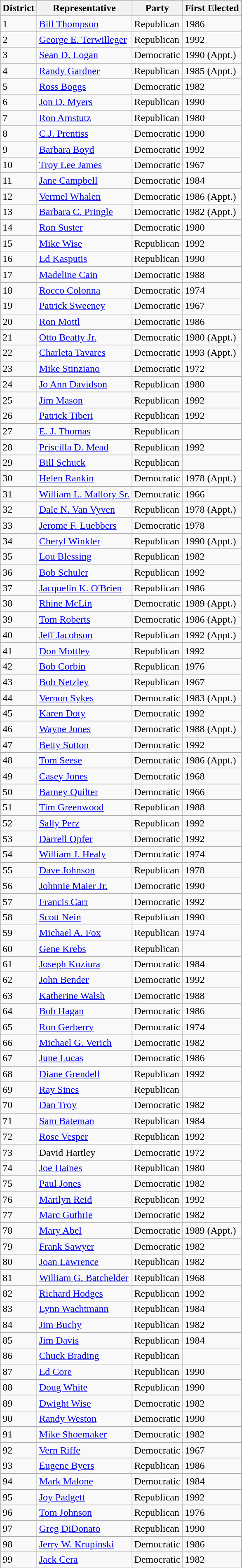<table class="wikitable sortable">
<tr>
<th>District</th>
<th>Representative</th>
<th>Party</th>
<th>First Elected</th>
</tr>
<tr>
<td>1</td>
<td><a href='#'>Bill Thompson</a></td>
<td>Republican</td>
<td>1986</td>
</tr>
<tr>
<td>2</td>
<td><a href='#'>George E. Terwilleger</a></td>
<td>Republican</td>
<td>1992</td>
</tr>
<tr>
<td>3</td>
<td><a href='#'>Sean D. Logan</a></td>
<td>Democratic</td>
<td>1990 (Appt.)</td>
</tr>
<tr>
<td>4</td>
<td><a href='#'>Randy Gardner</a></td>
<td>Republican</td>
<td>1985 (Appt.)</td>
</tr>
<tr>
<td>5</td>
<td><a href='#'>Ross Boggs</a></td>
<td>Democratic</td>
<td>1982</td>
</tr>
<tr>
<td>6</td>
<td><a href='#'>Jon D. Myers</a></td>
<td>Republican</td>
<td>1990</td>
</tr>
<tr>
<td>7</td>
<td><a href='#'>Ron Amstutz</a></td>
<td>Republican</td>
<td>1980</td>
</tr>
<tr>
<td>8</td>
<td><a href='#'>C.J. Prentiss</a></td>
<td>Democratic</td>
<td>1990</td>
</tr>
<tr>
<td>9</td>
<td><a href='#'>Barbara Boyd</a></td>
<td>Democratic</td>
<td>1992</td>
</tr>
<tr>
<td>10</td>
<td><a href='#'>Troy Lee James</a></td>
<td>Democratic</td>
<td>1967</td>
</tr>
<tr>
<td>11</td>
<td><a href='#'>Jane Campbell</a></td>
<td>Democratic</td>
<td>1984</td>
</tr>
<tr>
<td>12</td>
<td><a href='#'>Vermel Whalen</a></td>
<td>Democratic</td>
<td>1986 (Appt.)</td>
</tr>
<tr>
<td>13</td>
<td><a href='#'>Barbara C. Pringle</a></td>
<td>Democratic</td>
<td>1982 (Appt.)</td>
</tr>
<tr>
<td>14</td>
<td><a href='#'>Ron Suster</a></td>
<td>Democratic</td>
<td>1980</td>
</tr>
<tr>
<td>15</td>
<td><a href='#'>Mike Wise</a></td>
<td>Republican</td>
<td>1992</td>
</tr>
<tr>
<td>16</td>
<td><a href='#'>Ed Kasputis</a></td>
<td>Republican</td>
<td>1990</td>
</tr>
<tr>
<td>17</td>
<td><a href='#'>Madeline Cain</a></td>
<td>Democratic</td>
<td>1988</td>
</tr>
<tr>
<td>18</td>
<td><a href='#'>Rocco Colonna</a></td>
<td>Democratic</td>
<td>1974</td>
</tr>
<tr>
<td>19</td>
<td><a href='#'>Patrick Sweeney</a></td>
<td>Democratic</td>
<td>1967</td>
</tr>
<tr>
<td>20</td>
<td><a href='#'>Ron Mottl</a></td>
<td>Democratic</td>
<td>1986</td>
</tr>
<tr>
<td>21</td>
<td><a href='#'>Otto Beatty Jr.</a></td>
<td>Democratic</td>
<td>1980 (Appt.)</td>
</tr>
<tr>
<td>22</td>
<td><a href='#'>Charleta Tavares</a></td>
<td>Democratic</td>
<td>1993 (Appt.)</td>
</tr>
<tr>
<td>23</td>
<td><a href='#'>Mike Stinziano</a></td>
<td>Democratic</td>
<td>1972</td>
</tr>
<tr>
<td>24</td>
<td><a href='#'>Jo Ann Davidson</a></td>
<td>Republican</td>
<td>1980</td>
</tr>
<tr>
<td>25</td>
<td><a href='#'>Jim Mason</a></td>
<td>Republican</td>
<td>1992</td>
</tr>
<tr>
<td>26</td>
<td><a href='#'>Patrick Tiberi</a></td>
<td>Republican</td>
<td>1992</td>
</tr>
<tr>
<td>27</td>
<td><a href='#'>E. J. Thomas</a></td>
<td>Republican</td>
<td></td>
</tr>
<tr>
<td>28</td>
<td><a href='#'>Priscilla D. Mead</a></td>
<td>Republican</td>
<td>1992</td>
</tr>
<tr>
<td>29</td>
<td><a href='#'>Bill Schuck</a></td>
<td>Republican</td>
<td></td>
</tr>
<tr>
<td>30</td>
<td><a href='#'>Helen Rankin</a></td>
<td>Democratic</td>
<td>1978 (Appt.)</td>
</tr>
<tr>
<td>31</td>
<td><a href='#'>William L. Mallory Sr.</a></td>
<td>Democratic</td>
<td>1966</td>
</tr>
<tr>
<td>32</td>
<td><a href='#'>Dale N. Van Vyven</a></td>
<td>Republican</td>
<td>1978 (Appt.)</td>
</tr>
<tr>
<td>33</td>
<td><a href='#'>Jerome F. Luebbers</a></td>
<td>Democratic</td>
<td>1978</td>
</tr>
<tr>
<td>34</td>
<td><a href='#'>Cheryl Winkler</a></td>
<td>Republican</td>
<td>1990 (Appt.)</td>
</tr>
<tr>
<td>35</td>
<td><a href='#'>Lou Blessing</a></td>
<td>Republican</td>
<td>1982</td>
</tr>
<tr>
<td>36</td>
<td><a href='#'>Bob Schuler</a></td>
<td>Republican</td>
<td>1992</td>
</tr>
<tr>
<td>37</td>
<td><a href='#'>Jacquelin K. O'Brien</a></td>
<td>Republican</td>
<td>1986</td>
</tr>
<tr>
<td>38</td>
<td><a href='#'>Rhine McLin</a></td>
<td>Democratic</td>
<td>1989 (Appt.)</td>
</tr>
<tr>
<td>39</td>
<td><a href='#'>Tom Roberts</a></td>
<td>Democratic</td>
<td>1986 (Appt.)</td>
</tr>
<tr>
<td>40</td>
<td><a href='#'>Jeff Jacobson</a></td>
<td>Republican</td>
<td>1992 (Appt.)</td>
</tr>
<tr>
<td>41</td>
<td><a href='#'>Don Mottley</a></td>
<td>Republican</td>
<td>1992</td>
</tr>
<tr>
<td>42</td>
<td><a href='#'>Bob Corbin</a></td>
<td>Republican</td>
<td>1976</td>
</tr>
<tr>
<td>43</td>
<td><a href='#'>Bob Netzley</a></td>
<td>Republican</td>
<td>1967</td>
</tr>
<tr>
<td>44</td>
<td><a href='#'>Vernon Sykes</a></td>
<td>Democratic</td>
<td>1983 (Appt.)</td>
</tr>
<tr>
<td>45</td>
<td><a href='#'>Karen Doty</a></td>
<td>Democratic</td>
<td>1992</td>
</tr>
<tr>
<td>46</td>
<td><a href='#'>Wayne Jones</a></td>
<td>Democratic</td>
<td>1988 (Appt.)</td>
</tr>
<tr>
<td>47</td>
<td><a href='#'>Betty Sutton</a></td>
<td>Democratic</td>
<td>1992</td>
</tr>
<tr>
<td>48</td>
<td><a href='#'>Tom Seese</a></td>
<td>Democratic</td>
<td>1986 (Appt.)</td>
</tr>
<tr>
<td>49</td>
<td><a href='#'>Casey Jones</a></td>
<td>Democratic</td>
<td>1968</td>
</tr>
<tr>
<td>50</td>
<td><a href='#'>Barney Quilter</a></td>
<td>Democratic</td>
<td>1966</td>
</tr>
<tr>
<td>51</td>
<td><a href='#'>Tim Greenwood</a></td>
<td>Republican</td>
<td>1988</td>
</tr>
<tr>
<td>52</td>
<td><a href='#'>Sally Perz</a></td>
<td>Republican</td>
<td>1992</td>
</tr>
<tr>
<td>53</td>
<td><a href='#'>Darrell Opfer</a></td>
<td>Democratic</td>
<td>1992</td>
</tr>
<tr>
<td>54</td>
<td><a href='#'>William J. Healy</a></td>
<td>Democratic</td>
<td>1974</td>
</tr>
<tr>
<td>55</td>
<td><a href='#'>Dave Johnson</a></td>
<td>Republican</td>
<td>1978</td>
</tr>
<tr>
<td>56</td>
<td><a href='#'>Johnnie Maier Jr.</a></td>
<td>Democratic</td>
<td>1990</td>
</tr>
<tr>
<td>57</td>
<td><a href='#'>Francis Carr</a></td>
<td>Democratic</td>
<td>1992</td>
</tr>
<tr>
<td>58</td>
<td><a href='#'>Scott Nein</a></td>
<td>Republican</td>
<td>1990</td>
</tr>
<tr>
<td>59</td>
<td><a href='#'>Michael A. Fox</a></td>
<td>Republican</td>
<td>1974</td>
</tr>
<tr>
<td>60</td>
<td><a href='#'>Gene Krebs</a></td>
<td>Republican</td>
<td></td>
</tr>
<tr>
<td>61</td>
<td><a href='#'>Joseph Koziura</a></td>
<td>Democratic</td>
<td>1984</td>
</tr>
<tr>
<td>62</td>
<td><a href='#'>John Bender</a></td>
<td>Democratic</td>
<td>1992</td>
</tr>
<tr>
<td>63</td>
<td><a href='#'>Katherine Walsh</a></td>
<td>Democratic</td>
<td>1988</td>
</tr>
<tr>
<td>64</td>
<td><a href='#'>Bob Hagan</a></td>
<td>Democratic</td>
<td>1986</td>
</tr>
<tr>
<td>65</td>
<td><a href='#'>Ron Gerberry</a></td>
<td>Democratic</td>
<td>1974</td>
</tr>
<tr>
<td>66</td>
<td><a href='#'>Michael G. Verich</a></td>
<td>Democratic</td>
<td>1982</td>
</tr>
<tr>
<td>67</td>
<td><a href='#'>June Lucas</a></td>
<td>Democratic</td>
<td>1986</td>
</tr>
<tr>
<td>68</td>
<td><a href='#'>Diane Grendell</a></td>
<td>Republican</td>
<td>1992</td>
</tr>
<tr>
<td>69</td>
<td><a href='#'>Ray Sines</a></td>
<td>Republican</td>
<td></td>
</tr>
<tr>
<td>70</td>
<td><a href='#'>Dan Troy</a></td>
<td>Democratic</td>
<td>1982</td>
</tr>
<tr>
<td>71</td>
<td><a href='#'>Sam Bateman</a></td>
<td>Republican</td>
<td>1984</td>
</tr>
<tr>
<td>72</td>
<td><a href='#'>Rose Vesper</a></td>
<td>Republican</td>
<td>1992</td>
</tr>
<tr>
<td>73</td>
<td>David Hartley</td>
<td>Democratic</td>
<td>1972</td>
</tr>
<tr>
<td>74</td>
<td><a href='#'>Joe Haines</a></td>
<td>Republican</td>
<td>1980</td>
</tr>
<tr>
<td>75</td>
<td><a href='#'>Paul Jones</a></td>
<td>Democratic</td>
<td>1982</td>
</tr>
<tr>
<td>76</td>
<td><a href='#'>Marilyn Reid</a></td>
<td>Republican</td>
<td>1992</td>
</tr>
<tr>
<td>77</td>
<td><a href='#'>Marc Guthrie</a></td>
<td>Democratic</td>
<td>1982</td>
</tr>
<tr>
<td>78</td>
<td><a href='#'>Mary Abel</a></td>
<td>Democratic</td>
<td>1989 (Appt.)</td>
</tr>
<tr>
<td>79</td>
<td><a href='#'>Frank Sawyer</a></td>
<td>Democratic</td>
<td>1982</td>
</tr>
<tr>
<td>80</td>
<td><a href='#'>Joan Lawrence</a></td>
<td>Republican</td>
<td>1982</td>
</tr>
<tr>
<td>81</td>
<td><a href='#'>William G. Batchelder</a></td>
<td>Republican</td>
<td>1968</td>
</tr>
<tr>
<td>82</td>
<td><a href='#'>Richard Hodges</a></td>
<td>Republican</td>
<td>1992</td>
</tr>
<tr>
<td>83</td>
<td><a href='#'>Lynn Wachtmann</a></td>
<td>Republican</td>
<td>1984</td>
</tr>
<tr>
<td>84</td>
<td><a href='#'>Jim Buchy</a></td>
<td>Republican</td>
<td>1982</td>
</tr>
<tr>
<td>85</td>
<td><a href='#'>Jim Davis</a></td>
<td>Republican</td>
<td>1984</td>
</tr>
<tr>
<td>86</td>
<td><a href='#'>Chuck Brading</a></td>
<td>Republican</td>
<td></td>
</tr>
<tr>
<td>87</td>
<td><a href='#'>Ed Core</a></td>
<td>Republican</td>
<td>1990</td>
</tr>
<tr>
<td>88</td>
<td><a href='#'>Doug White</a></td>
<td>Republican</td>
<td>1990</td>
</tr>
<tr>
<td>89</td>
<td><a href='#'>Dwight Wise</a></td>
<td>Democratic</td>
<td>1982</td>
</tr>
<tr>
<td>90</td>
<td><a href='#'>Randy Weston</a></td>
<td>Democratic</td>
<td>1990</td>
</tr>
<tr>
<td>91</td>
<td><a href='#'>Mike Shoemaker</a></td>
<td>Democratic</td>
<td>1982</td>
</tr>
<tr>
<td>92</td>
<td><a href='#'>Vern Riffe</a></td>
<td>Democratic</td>
<td>1967</td>
</tr>
<tr>
<td>93</td>
<td><a href='#'>Eugene Byers</a></td>
<td>Republican</td>
<td>1986</td>
</tr>
<tr>
<td>94</td>
<td><a href='#'>Mark Malone</a></td>
<td>Democratic</td>
<td>1984</td>
</tr>
<tr>
<td>95</td>
<td><a href='#'>Joy Padgett</a></td>
<td>Republican</td>
<td>1992</td>
</tr>
<tr>
<td>96</td>
<td><a href='#'>Tom Johnson</a></td>
<td>Republican</td>
<td>1976</td>
</tr>
<tr>
<td>97</td>
<td><a href='#'>Greg DiDonato</a></td>
<td>Republican</td>
<td>1990</td>
</tr>
<tr>
<td>98</td>
<td><a href='#'>Jerry W. Krupinski</a></td>
<td>Democratic</td>
<td>1986</td>
</tr>
<tr>
<td>99</td>
<td><a href='#'>Jack Cera</a></td>
<td>Democratic</td>
<td>1982</td>
</tr>
</table>
